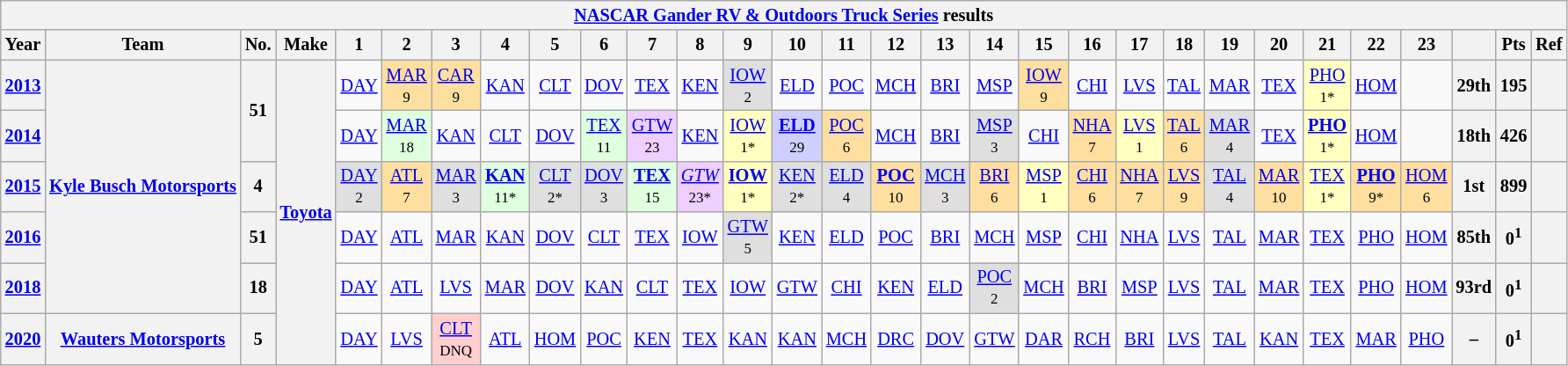<table class="wikitable" style="text-align:center; font-size:85%">
<tr>
<th colspan=30><a href='#'>NASCAR Gander RV & Outdoors Truck Series</a> results</th>
</tr>
<tr>
<th>Year</th>
<th>Team</th>
<th>No.</th>
<th>Make</th>
<th>1</th>
<th>2</th>
<th>3</th>
<th>4</th>
<th>5</th>
<th>6</th>
<th>7</th>
<th>8</th>
<th>9</th>
<th>10</th>
<th>11</th>
<th>12</th>
<th>13</th>
<th>14</th>
<th>15</th>
<th>16</th>
<th>17</th>
<th>18</th>
<th>19</th>
<th>20</th>
<th>21</th>
<th>22</th>
<th>23</th>
<th></th>
<th>Pts</th>
<th>Ref</th>
</tr>
<tr>
<th><a href='#'>2013</a></th>
<th rowspan=5><a href='#'>Kyle Busch Motorsports</a></th>
<th rowspan=2>51</th>
<th rowspan="6"><a href='#'>Toyota</a></th>
<td><a href='#'>DAY</a></td>
<td style="background:#FFDF9F;"><a href='#'>MAR</a><br><small>9</small></td>
<td style="background:#FFDF9F;"><a href='#'>CAR</a><br><small>9</small></td>
<td><a href='#'>KAN</a></td>
<td><a href='#'>CLT</a></td>
<td><a href='#'>DOV</a></td>
<td><a href='#'>TEX</a></td>
<td><a href='#'>KEN</a></td>
<td style="background:#DFDFDF;"><a href='#'>IOW</a><br><small>2</small></td>
<td><a href='#'>ELD</a></td>
<td><a href='#'>POC</a></td>
<td><a href='#'>MCH</a></td>
<td><a href='#'>BRI</a></td>
<td><a href='#'>MSP</a></td>
<td style="background:#FFDF9F;"><a href='#'>IOW</a><br><small>9</small></td>
<td><a href='#'>CHI</a></td>
<td><a href='#'>LVS</a></td>
<td><a href='#'>TAL</a></td>
<td><a href='#'>MAR</a></td>
<td><a href='#'>TEX</a></td>
<td style="background:#FFFFBF;"><a href='#'>PHO</a><br><small>1*</small></td>
<td><a href='#'>HOM</a></td>
<td></td>
<th>29th</th>
<th>195</th>
<th></th>
</tr>
<tr>
<th><a href='#'>2014</a></th>
<td><a href='#'>DAY</a></td>
<td style="background:#DFFFDF;"><a href='#'>MAR</a><br><small>18</small></td>
<td><a href='#'>KAN</a></td>
<td><a href='#'>CLT</a></td>
<td><a href='#'>DOV</a></td>
<td style="background:#DFFFDF;"><a href='#'>TEX</a><br><small>11</small></td>
<td style="background:#EFCFFF;"><a href='#'>GTW</a><br><small>23</small></td>
<td><a href='#'>KEN</a></td>
<td style="background:#FFFFBF;"><a href='#'>IOW</a><br><small>1*</small></td>
<td style="background:#CFCFFF;"><strong><a href='#'>ELD</a></strong><br><small>29</small></td>
<td style="background:#FFDF9F;"><a href='#'>POC</a><br><small>6</small></td>
<td><a href='#'>MCH</a></td>
<td><a href='#'>BRI</a></td>
<td style="background:#DFDFDF;"><a href='#'>MSP</a><br><small>3</small></td>
<td><a href='#'>CHI</a></td>
<td style="background:#FFDF9F;"><a href='#'>NHA</a><br><small>7</small></td>
<td style="background:#FFFFBF;"><a href='#'>LVS</a><br><small>1</small></td>
<td style="background:#FFDF9F;"><a href='#'>TAL</a><br><small>6</small></td>
<td style="background:#DFDFDF;"><a href='#'>MAR</a><br><small>4</small></td>
<td><a href='#'>TEX</a></td>
<td style="background:#FFFFBF;"><strong><a href='#'>PHO</a></strong><br><small>1*</small></td>
<td><a href='#'>HOM</a></td>
<td></td>
<th>18th</th>
<th>426</th>
<th></th>
</tr>
<tr>
<th><a href='#'>2015</a></th>
<th>4</th>
<td style="background:#DFDFDF;"><a href='#'>DAY</a><br><small>2</small></td>
<td style="background:#FFDF9F;"><a href='#'>ATL</a><br><small>7</small></td>
<td style="background:#DFDFDF;"><a href='#'>MAR</a><br><small>3</small></td>
<td style="background:#DFFFDF;"><strong><a href='#'>KAN</a></strong><br><small>11*</small></td>
<td style="background:#DFDFDF;"><a href='#'>CLT</a><br><small>2*</small></td>
<td style="background:#DFDFDF;"><a href='#'>DOV</a><br><small>3</small></td>
<td style="background:#DFFFDF;"><strong><a href='#'>TEX</a></strong><br><small>15</small></td>
<td style="background:#EFCFFF;"><em><a href='#'>GTW</a></em><br><small>23*</small></td>
<td style="background:#FFFFBF;"><strong><a href='#'>IOW</a></strong><br><small>1*</small></td>
<td style="background:#DFDFDF;"><a href='#'>KEN</a><br><small>2*</small></td>
<td style="background:#DFDFDF;"><a href='#'>ELD</a><br><small>4</small></td>
<td style="background:#FFDF9F;"><strong><a href='#'>POC</a></strong><br><small>10</small></td>
<td style="background:#DFDFDF;"><a href='#'>MCH</a><br><small>3</small></td>
<td style="background:#FFDF9F;"><a href='#'>BRI</a><br><small>6</small></td>
<td style="background:#FFFFBF;"><a href='#'>MSP</a><br><small>1</small></td>
<td style="background:#FFDF9F;"><a href='#'>CHI</a><br><small>6</small></td>
<td style="background:#FFDF9F;"><a href='#'>NHA</a><br><small>7</small></td>
<td style="background:#FFDF9F;"><a href='#'>LVS</a><br><small>9</small></td>
<td style="background:#DFDFDF;"><a href='#'>TAL</a><br><small>4</small></td>
<td style="background:#FFDF9F;"><a href='#'>MAR</a><br><small>10</small></td>
<td style="background:#FFFFBF;"><a href='#'>TEX</a><br><small>1*</small></td>
<td style="background:#FFDF9F;"><strong><a href='#'>PHO</a></strong><br><small>9*</small></td>
<td style="background:#FFDF9F;"><a href='#'>HOM</a><br><small>6</small></td>
<th>1st</th>
<th>899</th>
<th></th>
</tr>
<tr>
<th><a href='#'>2016</a></th>
<th>51</th>
<td><a href='#'>DAY</a></td>
<td><a href='#'>ATL</a></td>
<td><a href='#'>MAR</a></td>
<td><a href='#'>KAN</a></td>
<td><a href='#'>DOV</a></td>
<td><a href='#'>CLT</a></td>
<td><a href='#'>TEX</a></td>
<td><a href='#'>IOW</a></td>
<td style="background:#DFDFDF;"><a href='#'>GTW</a><br><small>5</small></td>
<td><a href='#'>KEN</a></td>
<td><a href='#'>ELD</a></td>
<td><a href='#'>POC</a></td>
<td><a href='#'>BRI</a></td>
<td><a href='#'>MCH</a></td>
<td><a href='#'>MSP</a></td>
<td><a href='#'>CHI</a></td>
<td><a href='#'>NHA</a></td>
<td><a href='#'>LVS</a></td>
<td><a href='#'>TAL</a></td>
<td><a href='#'>MAR</a></td>
<td><a href='#'>TEX</a></td>
<td><a href='#'>PHO</a></td>
<td><a href='#'>HOM</a></td>
<th>85th</th>
<th>0<sup>1</sup></th>
<th></th>
</tr>
<tr>
<th><a href='#'>2018</a></th>
<th>18</th>
<td><a href='#'>DAY</a></td>
<td><a href='#'>ATL</a></td>
<td><a href='#'>LVS</a></td>
<td><a href='#'>MAR</a></td>
<td><a href='#'>DOV</a></td>
<td><a href='#'>KAN</a></td>
<td><a href='#'>CLT</a></td>
<td><a href='#'>TEX</a></td>
<td><a href='#'>IOW</a></td>
<td><a href='#'>GTW</a></td>
<td><a href='#'>CHI</a></td>
<td><a href='#'>KEN</a></td>
<td><a href='#'>ELD</a></td>
<td style="background:#DFDFDF;"><a href='#'>POC</a><br><small>2</small></td>
<td><a href='#'>MCH</a></td>
<td><a href='#'>BRI</a></td>
<td><a href='#'>MSP</a></td>
<td><a href='#'>LVS</a></td>
<td><a href='#'>TAL</a></td>
<td><a href='#'>MAR</a></td>
<td><a href='#'>TEX</a></td>
<td><a href='#'>PHO</a></td>
<td><a href='#'>HOM</a></td>
<th>93rd</th>
<th>0<sup>1</sup></th>
<th></th>
</tr>
<tr>
<th><a href='#'>2020</a></th>
<th><a href='#'>Wauters Motorsports</a></th>
<th>5</th>
<td><a href='#'>DAY</a></td>
<td><a href='#'>LVS</a></td>
<td style="background:#FFCFCF;"><a href='#'>CLT</a><br><small>DNQ</small></td>
<td><a href='#'>ATL</a></td>
<td><a href='#'>HOM</a></td>
<td><a href='#'>POC</a></td>
<td><a href='#'>KEN</a></td>
<td><a href='#'>TEX</a></td>
<td><a href='#'>KAN</a></td>
<td><a href='#'>KAN</a></td>
<td><a href='#'>MCH</a></td>
<td><a href='#'>DRC</a></td>
<td><a href='#'>DOV</a></td>
<td><a href='#'>GTW</a></td>
<td><a href='#'>DAR</a></td>
<td><a href='#'>RCH</a></td>
<td><a href='#'>BRI</a></td>
<td><a href='#'>LVS</a></td>
<td><a href='#'>TAL</a></td>
<td><a href='#'>KAN</a></td>
<td><a href='#'>TEX</a></td>
<td><a href='#'>MAR</a></td>
<td><a href='#'>PHO</a></td>
<th>–</th>
<th>0<sup>1</sup></th>
<th></th>
</tr>
</table>
